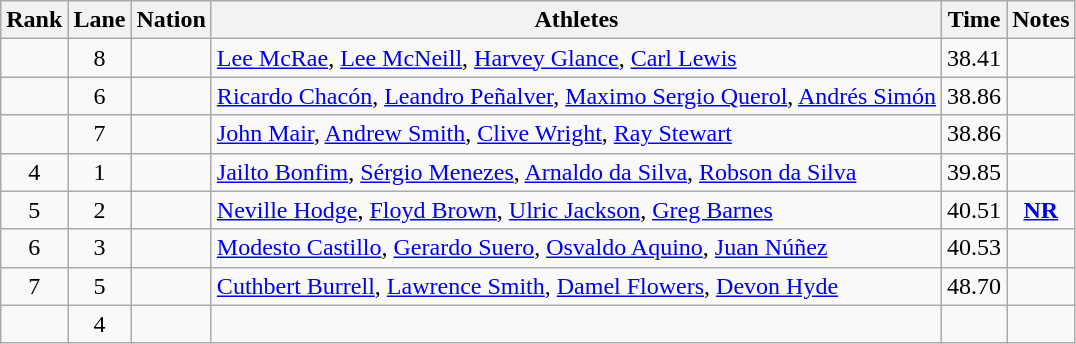<table class="wikitable sortable" style="text-align:center;">
<tr>
<th>Rank</th>
<th>Lane</th>
<th>Nation</th>
<th>Athletes</th>
<th>Time</th>
<th>Notes</th>
</tr>
<tr>
<td></td>
<td>8</td>
<td align=left></td>
<td align=left><a href='#'>Lee McRae</a>, <a href='#'>Lee McNeill</a>, <a href='#'>Harvey Glance</a>, <a href='#'>Carl Lewis</a></td>
<td>38.41</td>
<td></td>
</tr>
<tr>
<td></td>
<td>6</td>
<td align=left></td>
<td align=left><a href='#'>Ricardo Chacón</a>, <a href='#'>Leandro Peñalver</a>, <a href='#'>Maximo Sergio Querol</a>, <a href='#'>Andrés Simón</a></td>
<td>38.86</td>
<td></td>
</tr>
<tr>
<td></td>
<td>7</td>
<td align=left></td>
<td align=left><a href='#'>John Mair</a>, <a href='#'>Andrew Smith</a>, <a href='#'>Clive Wright</a>, <a href='#'>Ray Stewart</a></td>
<td>38.86</td>
<td></td>
</tr>
<tr>
<td>4</td>
<td>1</td>
<td align=left></td>
<td align=left><a href='#'>Jailto Bonfim</a>, <a href='#'>Sérgio Menezes</a>, <a href='#'>Arnaldo da Silva</a>, <a href='#'>Robson da Silva</a></td>
<td>39.85</td>
<td></td>
</tr>
<tr>
<td>5</td>
<td>2</td>
<td align=left></td>
<td align=left><a href='#'>Neville Hodge</a>, <a href='#'>Floyd Brown</a>, <a href='#'>Ulric Jackson</a>, <a href='#'>Greg Barnes</a></td>
<td>40.51</td>
<td><strong><a href='#'>NR</a></strong></td>
</tr>
<tr>
<td>6</td>
<td>3</td>
<td align=left></td>
<td align=left><a href='#'>Modesto Castillo</a>, <a href='#'>Gerardo Suero</a>, <a href='#'>Osvaldo Aquino</a>, <a href='#'>Juan Núñez</a></td>
<td>40.53</td>
<td></td>
</tr>
<tr>
<td>7</td>
<td>5</td>
<td align=left></td>
<td align=left><a href='#'>Cuthbert Burrell</a>, <a href='#'>Lawrence Smith</a>, <a href='#'>Damel Flowers</a>, <a href='#'>Devon Hyde</a></td>
<td>48.70</td>
<td></td>
</tr>
<tr>
<td></td>
<td>4</td>
<td align=left></td>
<td align=left></td>
<td></td>
<td></td>
</tr>
</table>
